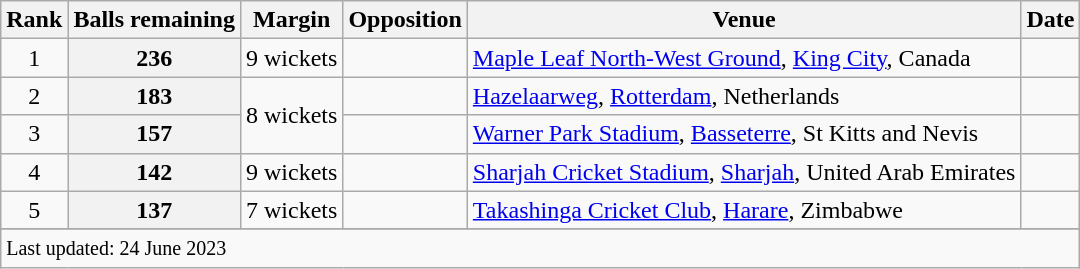<table class="wikitable plainrowheaders sortable">
<tr>
<th scope=col>Rank</th>
<th scope=col>Balls remaining</th>
<th scope=col>Margin</th>
<th scope=col>Opposition</th>
<th scope=col>Venue</th>
<th scope=col>Date</th>
</tr>
<tr>
<td align=center>1</td>
<th scope=row style=text-align:center;>236</th>
<td scope=row style=text-align:center;>9 wickets</td>
<td></td>
<td><a href='#'>Maple Leaf North-West Ground</a>, <a href='#'>King City</a>, Canada</td>
<td></td>
</tr>
<tr>
<td align=center>2</td>
<th scope=row style=text-align:center;>183</th>
<td scope=row style=text-align:center; rowspan=2>8 wickets</td>
<td></td>
<td><a href='#'>Hazelaarweg</a>, <a href='#'>Rotterdam</a>, Netherlands</td>
<td></td>
</tr>
<tr>
<td align=center>3</td>
<th scope=row style=text-align:center;>157</th>
<td></td>
<td><a href='#'>Warner Park Stadium</a>, <a href='#'>Basseterre</a>, St Kitts and Nevis</td>
<td> </td>
</tr>
<tr>
<td align=center>4</td>
<th scope=row style=text-align:center;>142</th>
<td scope=row style=text-align:center;>9 wickets</td>
<td></td>
<td><a href='#'>Sharjah Cricket Stadium</a>, <a href='#'>Sharjah</a>, United Arab Emirates</td>
<td></td>
</tr>
<tr>
<td align=center>5</td>
<th scope=row style=text-align:center;>137</th>
<td scope=row style=text-align:center;>7 wickets</td>
<td></td>
<td><a href='#'>Takashinga Cricket Club</a>, <a href='#'>Harare</a>, Zimbabwe</td>
<td> </td>
</tr>
<tr>
</tr>
<tr class=sortbottom>
<td colspan=6><small>Last updated: 24 June 2023</small></td>
</tr>
</table>
